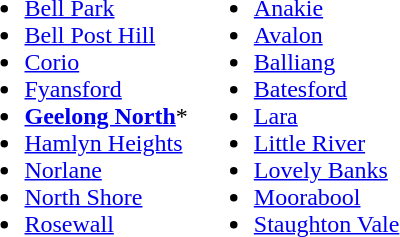<table>
<tr>
<td width=50% valign=top><br><ul><li><a href='#'>Bell Park</a></li><li><a href='#'>Bell Post Hill</a></li><li><a href='#'>Corio</a></li><li><a href='#'>Fyansford</a></li><li><strong><a href='#'>Geelong North</a></strong>*</li><li><a href='#'>Hamlyn Heights</a></li><li><a href='#'>Norlane</a></li><li><a href='#'>North Shore</a></li><li><a href='#'>Rosewall</a></li></ul></td>
<td width=50% valign=top><br><ul><li><a href='#'>Anakie</a></li><li><a href='#'>Avalon</a></li><li><a href='#'>Balliang</a></li><li><a href='#'>Batesford</a></li><li><a href='#'>Lara</a></li><li><a href='#'>Little River</a></li><li><a href='#'>Lovely Banks</a></li><li><a href='#'>Moorabool</a></li><li><a href='#'>Staughton Vale</a></li></ul></td>
</tr>
</table>
